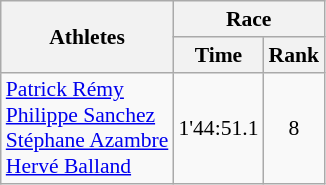<table class="wikitable" border="1" style="font-size:90%">
<tr>
<th rowspan=2>Athletes</th>
<th colspan=2>Race</th>
</tr>
<tr>
<th>Time</th>
<th>Rank</th>
</tr>
<tr>
<td><a href='#'>Patrick Rémy</a><br><a href='#'>Philippe Sanchez</a><br><a href='#'>Stéphane Azambre</a><br><a href='#'>Hervé Balland</a></td>
<td align=center>1'44:51.1</td>
<td align=center>8</td>
</tr>
</table>
